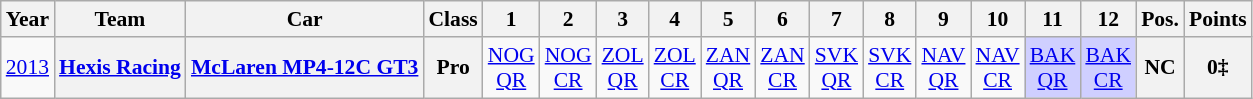<table class="wikitable" border="1" style="text-align:center; font-size:90%;">
<tr>
<th>Year</th>
<th>Team</th>
<th>Car</th>
<th>Class</th>
<th>1</th>
<th>2</th>
<th>3</th>
<th>4</th>
<th>5</th>
<th>6</th>
<th>7</th>
<th>8</th>
<th>9</th>
<th>10</th>
<th>11</th>
<th>12</th>
<th>Pos.</th>
<th>Points</th>
</tr>
<tr>
<td><a href='#'>2013</a></td>
<th><a href='#'>Hexis Racing</a></th>
<th><a href='#'>McLaren MP4-12C GT3</a></th>
<th>Pro</th>
<td><a href='#'>NOG<br>QR</a></td>
<td><a href='#'>NOG<br>CR</a></td>
<td><a href='#'>ZOL<br>QR</a></td>
<td><a href='#'>ZOL<br>CR</a></td>
<td><a href='#'>ZAN<br>QR</a></td>
<td><a href='#'>ZAN<br>CR</a></td>
<td><a href='#'>SVK<br>QR</a></td>
<td><a href='#'>SVK<br>CR</a></td>
<td><a href='#'>NAV<br>QR</a></td>
<td><a href='#'>NAV<br>CR</a></td>
<td style="background:#CFCFFF;"><a href='#'>BAK<br>QR</a><br></td>
<td style="background:#CFCFFF;"><a href='#'>BAK<br>CR</a><br></td>
<th>NC</th>
<th>0‡</th>
</tr>
</table>
